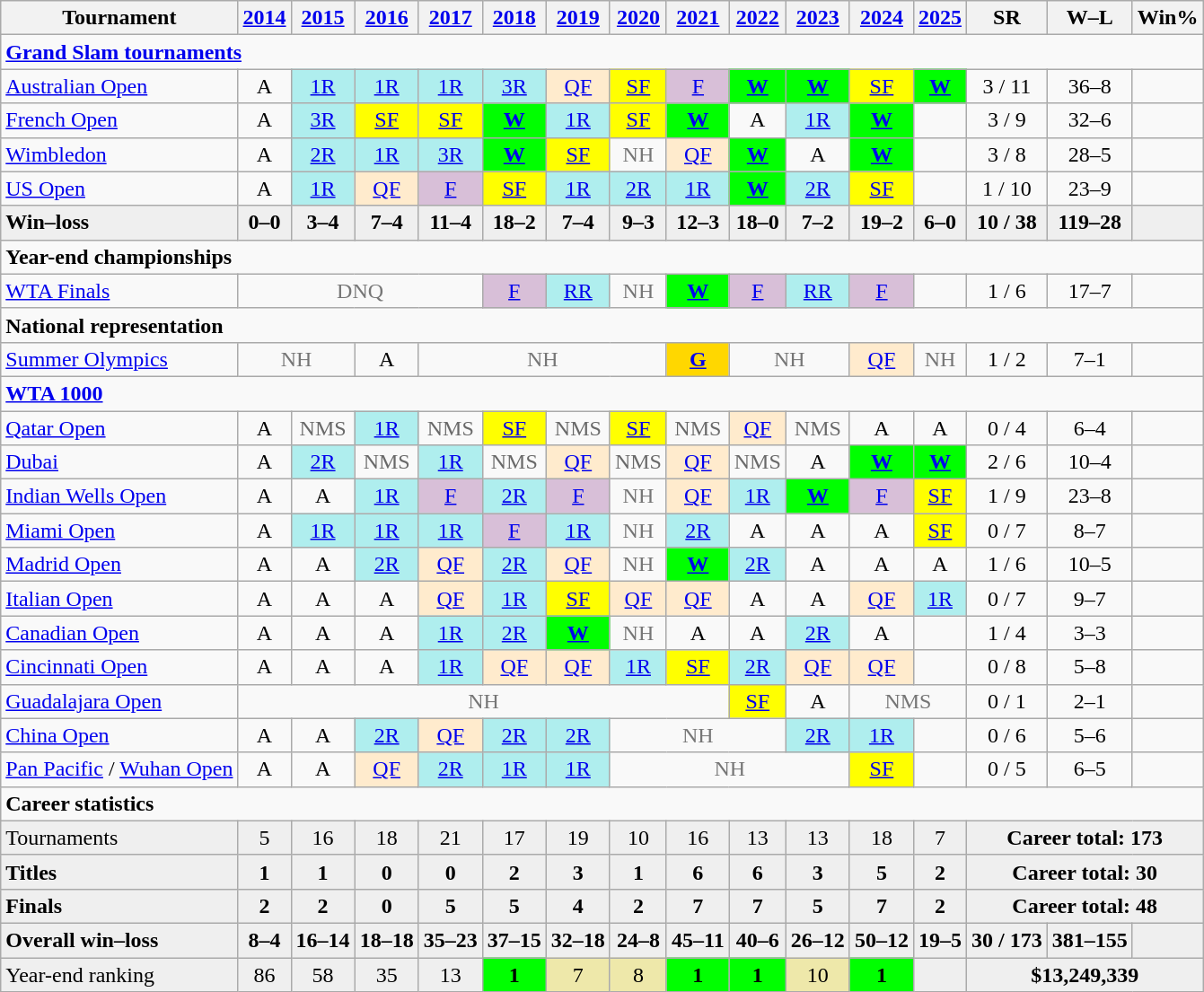<table class="wikitable nowrap" style=text-align:center>
<tr>
<th>Tournament</th>
<th><a href='#'>2014</a></th>
<th><a href='#'>2015</a></th>
<th><a href='#'>2016</a></th>
<th><a href='#'>2017</a></th>
<th><a href='#'>2018</a></th>
<th><a href='#'>2019</a></th>
<th><a href='#'>2020</a></th>
<th><a href='#'>2021</a></th>
<th><a href='#'>2022</a></th>
<th><a href='#'>2023</a></th>
<th><a href='#'>2024</a></th>
<th><a href='#'>2025</a></th>
<th>SR</th>
<th>W–L</th>
<th>Win%</th>
</tr>
<tr>
<td colspan="16" style="text-align:left"><strong><a href='#'>Grand Slam tournaments</a></strong></td>
</tr>
<tr>
<td align=left><a href='#'>Australian Open</a></td>
<td>A</td>
<td style=background:#afeeee><a href='#'>1R</a></td>
<td style=background:#afeeee><a href='#'>1R</a></td>
<td style=background:#afeeee><a href='#'>1R</a></td>
<td style=background:#afeeee><a href='#'>3R</a></td>
<td style=background:#ffebcd><a href='#'>QF</a></td>
<td style=background:yellow><a href='#'>SF</a></td>
<td style=background:thistle><a href='#'>F</a></td>
<td style=background:lime><a href='#'><strong>W</strong></a></td>
<td style=background:lime><a href='#'><strong>W</strong></a></td>
<td style=background:yellow><a href='#'>SF</a></td>
<td style=background:lime><a href='#'><strong>W</strong></a></td>
<td>3 / 11</td>
<td>36–8</td>
<td></td>
</tr>
<tr>
<td align=left><a href='#'>French Open</a></td>
<td>A</td>
<td style=background:#afeeee><a href='#'>3R</a></td>
<td style=background:yellow><a href='#'>SF</a></td>
<td style=background:yellow><a href='#'>SF</a></td>
<td style=background:lime><a href='#'><strong>W</strong></a></td>
<td style=background:#afeeee><a href='#'>1R</a></td>
<td style=background:yellow><a href='#'>SF</a></td>
<td style=background:lime><a href='#'><strong>W</strong></a></td>
<td>A</td>
<td style=background:#afeeee><a href='#'>1R</a></td>
<td style=background:lime><a href='#'><strong>W</strong></a></td>
<td></td>
<td>3 / 9</td>
<td>32–6</td>
<td></td>
</tr>
<tr>
<td align=left><a href='#'>Wimbledon</a></td>
<td>A</td>
<td style=background:#afeeee><a href='#'>2R</a></td>
<td style=background:#afeeee><a href='#'>1R</a></td>
<td style=background:#afeeee><a href='#'>3R</a></td>
<td style=background:lime><a href='#'><strong>W</strong></a></td>
<td style=background:yellow><a href='#'>SF</a></td>
<td style=color:#767676>NH</td>
<td style=background:#ffebcd><a href='#'>QF</a></td>
<td style=background:lime><a href='#'><strong>W</strong></a></td>
<td>A</td>
<td style=background:lime><a href='#'><strong>W</strong></a></td>
<td></td>
<td>3 / 8</td>
<td>28–5</td>
<td></td>
</tr>
<tr>
<td align=left><a href='#'>US Open</a></td>
<td>A</td>
<td style=background:#afeeee><a href='#'>1R</a></td>
<td style=background:#ffebcd><a href='#'>QF</a></td>
<td style=background:thistle><a href='#'>F</a></td>
<td style=background:yellow><a href='#'>SF</a></td>
<td style=background:#afeeee><a href='#'>1R</a></td>
<td style=background:#afeeee><a href='#'>2R</a></td>
<td style=background:#afeeee><a href='#'>1R</a></td>
<td style=background:lime><a href='#'><strong>W</strong></a></td>
<td style=background:#afeeee><a href='#'>2R</a></td>
<td style=background:yellow><a href='#'>SF</a></td>
<td></td>
<td>1 / 10</td>
<td>23–9</td>
<td></td>
</tr>
<tr style=font-weight:bold;background:#efefef>
<td align=left>Win–loss</td>
<td>0–0</td>
<td>3–4</td>
<td>7–4</td>
<td>11–4</td>
<td>18–2</td>
<td>7–4</td>
<td>9–3</td>
<td>12–3</td>
<td>18–0</td>
<td>7–2</td>
<td>19–2</td>
<td>6–0</td>
<td>10 / 38</td>
<td>119–28</td>
<td></td>
</tr>
<tr>
<td colspan="16" style="text-align:left"><strong>Year-end championships</strong></td>
</tr>
<tr>
<td align=left><a href='#'>WTA Finals</a></td>
<td colspan=4 style="color:#767676">DNQ</td>
<td bgcolor=thistle><a href='#'>F</a></td>
<td bgcolor=afeeee><a href='#'>RR</a></td>
<td style=color:#767676>NH</td>
<td bgcolor=lime><a href='#'><strong>W</strong></a></td>
<td bgcolor=thistle><a href='#'>F</a></td>
<td bgcolor=afeeee><a href='#'>RR</a></td>
<td bgcolor=thistle><a href='#'>F</a></td>
<td></td>
<td>1 / 6</td>
<td>17–7</td>
<td></td>
</tr>
<tr>
<td colspan="16" align="left"><strong>National representation</strong></td>
</tr>
<tr>
<td align=left><a href='#'>Summer Olympics</a></td>
<td style=color:#767676 colspan="2">NH</td>
<td>A</td>
<td style=color:#767676 colspan="4">NH</td>
<td bgcolor=gold><strong><a href='#'>G</a></strong></td>
<td colspan="2" style=color:#767676>NH</td>
<td bgcolor=ffebcd><a href='#'>QF</a></td>
<td style=color:#767676 colspan="1">NH</td>
<td>1 / 2</td>
<td>7–1</td>
<td></td>
</tr>
<tr>
<td colspan="16" style="text-align:left"><strong><a href='#'>WTA 1000</a></strong></td>
</tr>
<tr>
<td align=left><a href='#'>Qatar Open</a></td>
<td>A</td>
<td style=color:#696969>NMS</td>
<td bgcolor=afeeee><a href='#'>1R</a></td>
<td style=color:#696969>NMS</td>
<td bgcolor=yellow><a href='#'>SF</a></td>
<td style=color:#696969>NMS</td>
<td bgcolor=yellow><a href='#'>SF</a></td>
<td style=color:#696969>NMS</td>
<td bgcolor=ffebcd><a href='#'>QF</a></td>
<td style=color:#696969>NMS</td>
<td>A</td>
<td>A</td>
<td>0 / 4</td>
<td>6–4</td>
<td></td>
</tr>
<tr>
<td align=left><a href='#'>Dubai</a></td>
<td>A</td>
<td bgcolor=afeeee><a href='#'>2R</a></td>
<td style=color:#696969>NMS</td>
<td bgcolor=afeeee><a href='#'>1R</a></td>
<td style=color:#696969>NMS</td>
<td bgcolor=ffebcd><a href='#'>QF</a></td>
<td style=color:#696969>NMS</td>
<td bgcolor=ffebcd><a href='#'>QF</a></td>
<td style=color:#696969>NMS</td>
<td>A</td>
<td bgcolor=lime><a href='#'><strong>W</strong></a></td>
<td bgcolor=lime><a href='#'><strong>W</strong></a></td>
<td>2 / 6</td>
<td>10–4</td>
<td></td>
</tr>
<tr>
<td align=left><a href='#'>Indian Wells Open</a></td>
<td>A</td>
<td>A</td>
<td bgcolor=afeeee><a href='#'>1R</a></td>
<td bgcolor=thistle><a href='#'>F</a></td>
<td bgcolor=afeeee><a href='#'>2R</a></td>
<td bgcolor=thistle><a href='#'>F</a></td>
<td style="color:#767676">NH</td>
<td bgcolor=ffebcd><a href='#'>QF</a></td>
<td bgcolor=afeeee><a href='#'>1R</a></td>
<td bgcolor=lime><a href='#'><strong>W</strong></a></td>
<td bgcolor=thistle><a href='#'>F</a></td>
<td bgcolor=yellow><a href='#'>SF</a></td>
<td>1 / 9</td>
<td>23–8</td>
<td></td>
</tr>
<tr>
<td align=left><a href='#'>Miami Open</a></td>
<td>A</td>
<td bgcolor=afeeee><a href='#'>1R</a></td>
<td bgcolor=afeeee><a href='#'>1R</a></td>
<td bgcolor=afeeee><a href='#'>1R</a></td>
<td bgcolor=thistle><a href='#'>F</a></td>
<td bgcolor=afeeee><a href='#'>1R</a></td>
<td style="color:#767676">NH</td>
<td bgcolor=afeeee><a href='#'>2R</a></td>
<td>A</td>
<td>A</td>
<td>A</td>
<td bgcolor=yellow><a href='#'>SF</a></td>
<td>0 / 7</td>
<td>8–7</td>
<td></td>
</tr>
<tr>
<td align=left><a href='#'>Madrid Open</a></td>
<td>A</td>
<td>A</td>
<td bgcolor=afeeee><a href='#'>2R</a></td>
<td bgcolor=ffebcd><a href='#'>QF</a></td>
<td bgcolor=afeeee><a href='#'>2R</a></td>
<td bgcolor=ffebcd><a href='#'>QF</a></td>
<td style="color:#767676">NH</td>
<td bgcolor=lime><a href='#'><strong>W</strong></a></td>
<td bgcolor=afeeee><a href='#'>2R</a></td>
<td>A</td>
<td>A</td>
<td>A</td>
<td>1 / 6</td>
<td>10–5</td>
<td></td>
</tr>
<tr>
<td align=left><a href='#'>Italian Open</a></td>
<td>A</td>
<td>A</td>
<td>A</td>
<td bgcolor=ffebcd><a href='#'>QF</a></td>
<td bgcolor=afeeee><a href='#'>1R</a></td>
<td bgcolor=yellow><a href='#'>SF</a></td>
<td bgcolor=ffebcd><a href='#'>QF</a></td>
<td bgcolor=ffebcd><a href='#'>QF</a></td>
<td>A</td>
<td>A</td>
<td bgcolor=ffebcd><a href='#'>QF</a></td>
<td bgcolor=afeeee><a href='#'>1R</a></td>
<td>0 / 7</td>
<td>9–7</td>
<td></td>
</tr>
<tr>
<td align=left><a href='#'>Canadian Open</a></td>
<td>A</td>
<td>A</td>
<td>A</td>
<td bgcolor=afeeee><a href='#'>1R</a></td>
<td bgcolor=afeeee><a href='#'>2R</a></td>
<td bgcolor=lime><a href='#'><strong>W</strong></a></td>
<td style=color:#767676>NH</td>
<td>A</td>
<td>A</td>
<td bgcolor=afeeee><a href='#'>2R</a></td>
<td>A</td>
<td></td>
<td>1 / 4</td>
<td>3–3</td>
<td></td>
</tr>
<tr>
<td align=left><a href='#'>Cincinnati Open</a></td>
<td>A</td>
<td>A</td>
<td>A</td>
<td bgcolor=afeeee><a href='#'>1R</a></td>
<td bgcolor=ffebcd><a href='#'>QF</a></td>
<td bgcolor=ffebcd><a href='#'>QF</a></td>
<td bgcolor=afeeee><a href='#'>1R</a></td>
<td style=background:yellow><a href='#'>SF</a></td>
<td bgcolor=afeeee><a href='#'>2R</a></td>
<td bgcolor=ffebcd><a href='#'>QF</a></td>
<td bgcolor=ffebcd><a href='#'>QF</a></td>
<td></td>
<td>0 / 8</td>
<td>5–8</td>
<td></td>
</tr>
<tr>
<td align="left"><a href='#'>Guadalajara Open</a></td>
<td colspan="8" style="color:#767676">NH</td>
<td bgcolor="yellow"><a href='#'>SF</a></td>
<td>A</td>
<td colspan="2" style="color:#767676">NMS</td>
<td>0 / 1</td>
<td>2–1</td>
<td></td>
</tr>
<tr>
<td align=left><a href='#'>China Open</a></td>
<td>A</td>
<td>A</td>
<td bgcolor=afeeee><a href='#'>2R</a></td>
<td bgcolor=ffebcd><a href='#'>QF</a></td>
<td bgcolor=afeeee><a href='#'>2R</a></td>
<td bgcolor=afeeee><a href='#'>2R</a></td>
<td colspan="3" style="color:#767676">NH</td>
<td bgcolor=afeeee><a href='#'>2R</a></td>
<td bgcolor=afeeee><a href='#'>1R</a></td>
<td></td>
<td>0 / 6</td>
<td>5–6</td>
<td></td>
</tr>
<tr>
<td align=left><a href='#'>Pan Pacific</a> / <a href='#'>Wuhan Open</a></td>
<td>A</td>
<td>A</td>
<td bgcolor=ffebcd><a href='#'>QF</a></td>
<td bgcolor=afeeee><a href='#'>2R</a></td>
<td bgcolor=afeeee><a href='#'>1R</a></td>
<td bgcolor=afeeee><a href='#'>1R</a></td>
<td colspan="4" style="color:#767676">NH</td>
<td bgcolor=yellow><a href='#'>SF</a></td>
<td></td>
<td>0 / 5</td>
<td>6–5</td>
<td></td>
</tr>
<tr>
<td colspan="16" align="left"><strong>Career statistics</strong></td>
</tr>
<tr style=background:#efefef>
<td align=left>Tournaments</td>
<td>5</td>
<td>16</td>
<td>18</td>
<td>21</td>
<td>17</td>
<td>19</td>
<td>10</td>
<td>16</td>
<td>13</td>
<td>13</td>
<td>18</td>
<td>7</td>
<td colspan="3"><strong>Career total: 173</strong></td>
</tr>
<tr style=font-weight:bold;background:#efefef>
<td align=left>Titles</td>
<td>1</td>
<td>1</td>
<td>0</td>
<td>0</td>
<td>2</td>
<td>3</td>
<td>1</td>
<td>6</td>
<td>6</td>
<td>3</td>
<td>5</td>
<td>2</td>
<td colspan="3">Career total: 30</td>
</tr>
<tr style=font-weight:bold;background:#efefef>
<td align=left>Finals</td>
<td>2</td>
<td>2</td>
<td>0</td>
<td>5</td>
<td>5</td>
<td>4</td>
<td>2</td>
<td>7</td>
<td>7</td>
<td>5</td>
<td>7</td>
<td>2</td>
<td colspan="3">Career total: 48</td>
</tr>
<tr style=font-weight:bold;background:#efefef>
<td align=left>Overall win–loss</td>
<td>8–4</td>
<td>16–14</td>
<td>18–18</td>
<td>35–23</td>
<td>37–15</td>
<td>32–18</td>
<td>24–8</td>
<td>45–11</td>
<td>40–6</td>
<td>26–12</td>
<td>50–12</td>
<td>19–5</td>
<td>30 / 173</td>
<td>381–155</td>
<td></td>
</tr>
<tr style=background:#efefef>
<td align=left>Year-end ranking</td>
<td>86</td>
<td>58</td>
<td>35</td>
<td>13</td>
<td style=background:lime><strong>1</strong></td>
<td style=background:#eee8aa>7</td>
<td style=background:#eee8aa>8</td>
<td style=background:lime><strong>1</strong></td>
<td bgcolor=lime><strong>1</strong></td>
<td style=background:#eee8aa>10</td>
<td bgcolor=lime><strong>1</strong></td>
<td></td>
<td colspan="3"><strong>$13,249,339</strong></td>
</tr>
</table>
